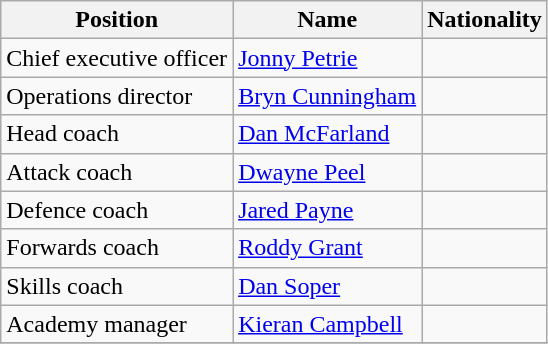<table class="wikitable">
<tr>
<th>Position</th>
<th>Name</th>
<th>Nationality</th>
</tr>
<tr>
<td>Chief executive officer</td>
<td><a href='#'>Jonny Petrie</a></td>
<td></td>
</tr>
<tr>
<td>Operations director</td>
<td><a href='#'>Bryn Cunningham</a></td>
<td></td>
</tr>
<tr>
<td>Head coach</td>
<td><a href='#'>Dan McFarland</a></td>
<td></td>
</tr>
<tr>
<td>Attack coach</td>
<td><a href='#'>Dwayne Peel</a></td>
<td></td>
</tr>
<tr>
<td>Defence coach</td>
<td><a href='#'>Jared Payne</a></td>
<td></td>
</tr>
<tr>
<td>Forwards coach</td>
<td><a href='#'>Roddy Grant</a></td>
<td></td>
</tr>
<tr>
<td>Skills coach</td>
<td><a href='#'>Dan Soper</a></td>
<td></td>
</tr>
<tr>
<td>Academy manager</td>
<td><a href='#'>Kieran Campbell</a></td>
<td></td>
</tr>
<tr>
</tr>
</table>
